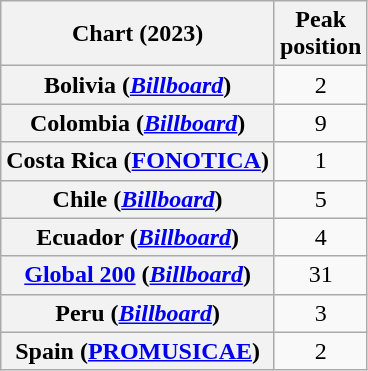<table class="wikitable sortable plainrowheaders" style="text-align:center">
<tr>
<th scope="col">Chart (2023)</th>
<th scope="col">Peak<br>position</th>
</tr>
<tr>
<th scope="row">Bolivia (<em><a href='#'>Billboard</a></em>)</th>
<td>2</td>
</tr>
<tr>
<th scope="row">Colombia (<em><a href='#'>Billboard</a></em>)</th>
<td>9</td>
</tr>
<tr>
<th scope="row">Costa Rica (<a href='#'>FONOTICA</a>)</th>
<td>1</td>
</tr>
<tr>
<th scope="row">Chile (<em><a href='#'>Billboard</a></em>)</th>
<td>5</td>
</tr>
<tr>
<th scope="row">Ecuador (<em><a href='#'>Billboard</a></em>)</th>
<td>4</td>
</tr>
<tr>
<th scope="row"><a href='#'>Global 200</a> (<em><a href='#'>Billboard</a></em>)</th>
<td>31</td>
</tr>
<tr>
<th scope="row">Peru (<em><a href='#'>Billboard</a></em>)</th>
<td>3</td>
</tr>
<tr>
<th scope="row">Spain (<a href='#'>PROMUSICAE</a>)</th>
<td>2</td>
</tr>
</table>
